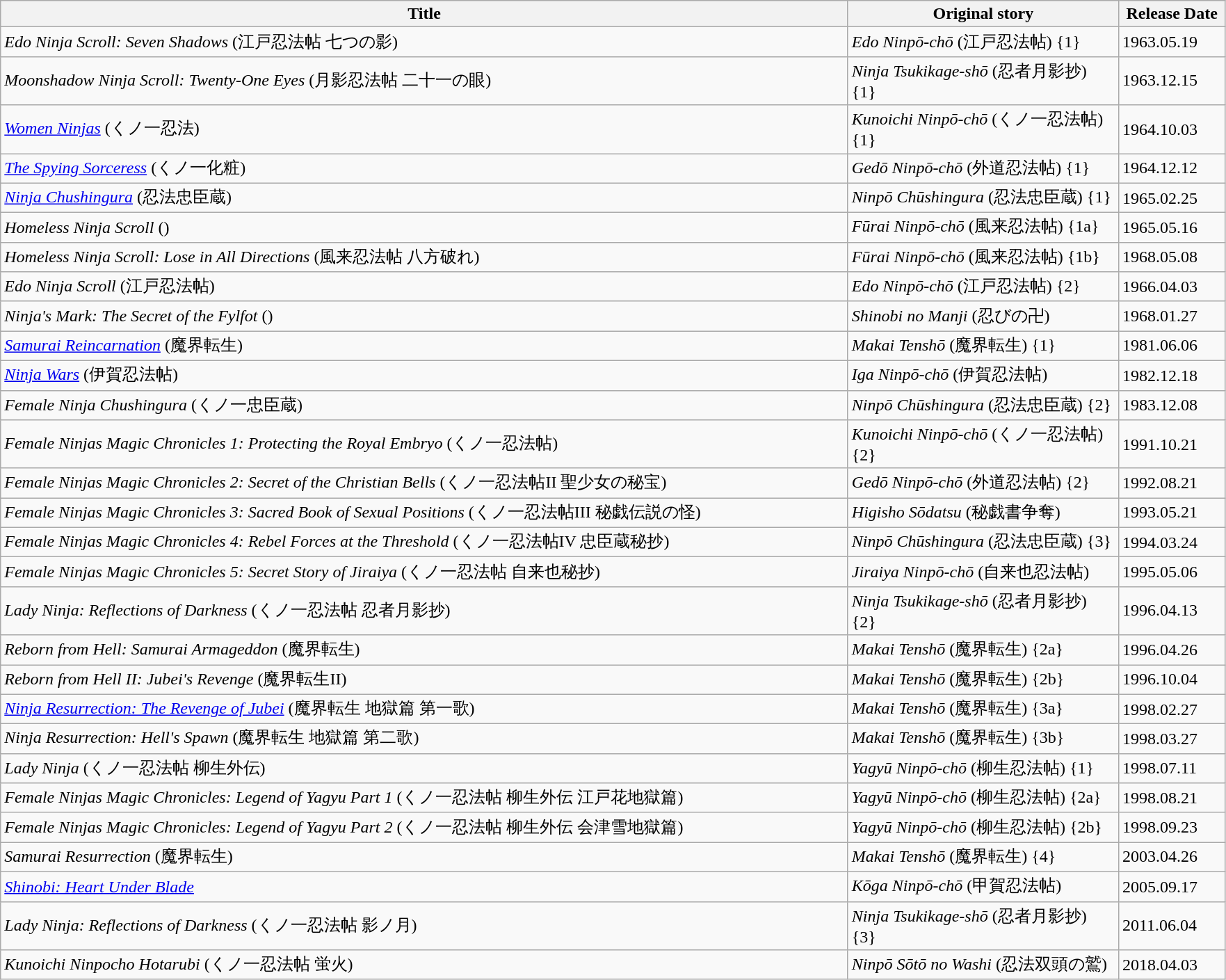<table class="wikitable sortable">
<tr>
<th width="805" scope="col" class="unsortable">Title</th>
<th width="252">Original story</th>
<th width="95">Release Date</th>
</tr>
<tr>
<td><em>Edo Ninja Scroll: Seven Shadows</em> (江戸忍法帖 七つの影)</td>
<td><em>Edo Ninpō-chō</em> (江戸忍法帖) {1}</td>
<td>1963.05.19</td>
</tr>
<tr>
<td><em>Moonshadow Ninja Scroll: Twenty-One Eyes</em> (月影忍法帖 二十一の眼)</td>
<td><em>Ninja Tsukikage-shō</em> (忍者月影抄) {1}</td>
<td>1963.12.15</td>
</tr>
<tr>
<td><em><a href='#'>Women Ninjas</a></em> (くノ一忍法)</td>
<td><em>Kunoichi Ninpō-chō</em> (くノ一忍法帖) {1}</td>
<td>1964.10.03</td>
</tr>
<tr>
<td><em><a href='#'>The Spying Sorceress</a></em> (くノ一化粧)</td>
<td><em>Gedō Ninpō-chō</em> (外道忍法帖) {1}</td>
<td>1964.12.12</td>
</tr>
<tr>
<td><em><a href='#'>Ninja Chushingura</a></em> (忍法忠臣蔵)</td>
<td><em>Ninpō Chūshingura</em> (忍法忠臣蔵) {1}</td>
<td>1965.02.25</td>
</tr>
<tr>
<td><em>Homeless Ninja Scroll</em> ()</td>
<td><em>Fūrai Ninpō-chō</em> (風来忍法帖) {1a}</td>
<td>1965.05.16</td>
</tr>
<tr>
<td><em>Homeless Ninja Scroll: Lose in All Directions</em> (風来忍法帖 八方破れ)</td>
<td><em>Fūrai Ninpō-chō</em> (風来忍法帖) {1b}</td>
<td>1968.05.08</td>
</tr>
<tr>
<td><em>Edo Ninja Scroll</em> (江戸忍法帖) </td>
<td><em>Edo Ninpō-chō</em> (江戸忍法帖) {2}</td>
<td>1966.04.03</td>
</tr>
<tr>
<td><em>Ninja's Mark: The Secret of the Fylfot</em> ()</td>
<td><em>Shinobi no Manji</em> (忍びの卍)</td>
<td>1968.01.27</td>
</tr>
<tr>
<td><em><a href='#'>Samurai Reincarnation</a></em> (魔界転生)</td>
<td><em>Makai Tenshō</em> (魔界転生) {1}</td>
<td>1981.06.06</td>
</tr>
<tr>
<td><em><a href='#'>Ninja Wars</a></em> (伊賀忍法帖)</td>
<td><em>Iga Ninpō-chō</em> (伊賀忍法帖)</td>
<td>1982.12.18</td>
</tr>
<tr>
<td><em>Female Ninja Chushingura</em> (くノ一忠臣蔵) </td>
<td><em>Ninpō Chūshingura</em> (忍法忠臣蔵) {2}</td>
<td>1983.12.08</td>
</tr>
<tr>
<td><em>Female Ninjas Magic Chronicles 1: Protecting the Royal Embryo</em> (くノ一忍法帖)</td>
<td><em>Kunoichi Ninpō-chō</em> (くノ一忍法帖) {2}</td>
<td>1991.10.21</td>
</tr>
<tr>
<td><em>Female Ninjas Magic Chronicles 2: Secret of the Christian Bells</em> (くノ一忍法帖II 聖少女の秘宝)</td>
<td><em>Gedō Ninpō-chō</em> (外道忍法帖) {2}</td>
<td>1992.08.21</td>
</tr>
<tr>
<td><em>Female Ninjas Magic Chronicles 3: Sacred Book of Sexual Positions</em> (くノ一忍法帖III 秘戯伝説の怪)</td>
<td><em>Higisho Sōdatsu</em> (秘戯書争奪)</td>
<td>1993.05.21</td>
</tr>
<tr>
<td><em>Female Ninjas Magic Chronicles 4: Rebel Forces at the Threshold</em> (くノ一忍法帖IV 忠臣蔵秘抄)</td>
<td><em>Ninpō Chūshingura</em> (忍法忠臣蔵) {3}</td>
<td>1994.03.24</td>
</tr>
<tr>
<td><em>Female Ninjas Magic Chronicles 5: Secret Story of Jiraiya</em> (くノ一忍法帖 自来也秘抄)</td>
<td><em>Jiraiya Ninpō-chō</em> (自来也忍法帖)</td>
<td>1995.05.06</td>
</tr>
<tr>
<td><em>Lady Ninja: Reflections of Darkness</em> (くノ一忍法帖 忍者月影抄)</td>
<td><em>Ninja Tsukikage-shō</em> (忍者月影抄) {2}</td>
<td>1996.04.13</td>
</tr>
<tr>
<td><em>Reborn from Hell: Samurai Armageddon</em> (魔界転生)</td>
<td><em>Makai Tenshō</em> (魔界転生) {2a}</td>
<td>1996.04.26</td>
</tr>
<tr>
<td><em>Reborn from Hell II: Jubei's Revenge</em> (魔界転生II)</td>
<td><em>Makai Tenshō</em> (魔界転生) {2b}</td>
<td>1996.10.04</td>
</tr>
<tr>
<td><em><a href='#'>Ninja Resurrection: The Revenge of Jubei</a></em> (魔界転生 地獄篇 第一歌) </td>
<td><em>Makai Tenshō</em> (魔界転生) {3a}</td>
<td>1998.02.27</td>
</tr>
<tr>
<td><em>Ninja Resurrection: Hell's Spawn</em> (魔界転生 地獄篇 第二歌) </td>
<td><em>Makai Tenshō</em> (魔界転生) {3b}</td>
<td>1998.03.27</td>
</tr>
<tr>
<td><em>Lady Ninja</em> (くノ一忍法帖 柳生外伝)</td>
<td><em>Yagyū Ninpō-chō</em> (柳生忍法帖) {1}</td>
<td>1998.07.11</td>
</tr>
<tr>
<td><em>Female Ninjas Magic Chronicles: Legend of Yagyu Part 1</em> (くノ一忍法帖 柳生外伝 江戸花地獄篇)</td>
<td><em>Yagyū Ninpō-chō</em> (柳生忍法帖) {2a}</td>
<td>1998.08.21</td>
</tr>
<tr>
<td><em>Female Ninjas Magic Chronicles: Legend of Yagyu Part 2</em> (くノ一忍法帖 柳生外伝 会津雪地獄篇)</td>
<td><em>Yagyū Ninpō-chō</em> (柳生忍法帖) {2b}</td>
<td>1998.09.23</td>
</tr>
<tr>
<td><em>Samurai Resurrection</em> (魔界転生)</td>
<td><em>Makai Tenshō</em> (魔界転生) {4}</td>
<td>2003.04.26</td>
</tr>
<tr>
<td><em><a href='#'>Shinobi: Heart Under Blade</a></em></td>
<td><em>Kōga Ninpō-chō</em> (甲賀忍法帖)</td>
<td>2005.09.17</td>
</tr>
<tr>
<td><em>Lady Ninja: Reflections of Darkness</em> (くノ一忍法帖 影ノ月)</td>
<td><em>Ninja Tsukikage-shō</em> (忍者月影抄) {3}</td>
<td>2011.06.04</td>
</tr>
<tr>
<td><em>Kunoichi Ninpocho Hotarubi</em> (くノ一忍法帖 蛍火)  </td>
<td><em>Ninpō Sōtō no Washi</em> (忍法双頭の鷲)</td>
<td>2018.04.03</td>
</tr>
</table>
